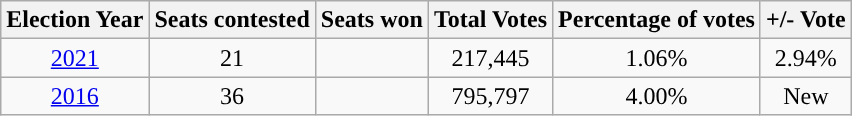<table class="wikitable" style="text-align:center">
<tr>
<th Style="background-color:">Election Year</th>
<th Style="background-color:">Seats contested</th>
<th Style="background-color:">Seats won</th>
<th Style="background-color:">Total Votes</th>
<th Style="background-color:">Percentage of votes</th>
<th Style="background-color:">+/- Vote</th>
</tr>
<tr>
<td><a href='#'>2021</a></td>
<td>21</td>
<td></td>
<td>217,445</td>
<td>1.06%</td>
<td> 2.94%</td>
</tr>
<tr>
<td><a href='#'>2016</a></td>
<td>36</td>
<td></td>
<td>795,797</td>
<td>4.00%</td>
<td>New</td>
</tr>
</table>
